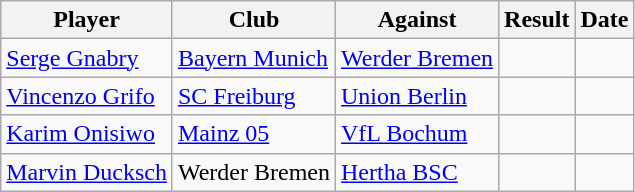<table class="wikitable sortable">
<tr>
<th>Player</th>
<th>Club</th>
<th>Against</th>
<th style="text-align:center">Result</th>
<th>Date</th>
</tr>
<tr>
<td> <a href='#'>Serge Gnabry</a></td>
<td><a href='#'>Bayern Munich</a></td>
<td><a href='#'>Werder Bremen</a></td>
<td style="text-align:center"></td>
<td></td>
</tr>
<tr>
<td> <a href='#'>Vincenzo Grifo</a></td>
<td><a href='#'>SC Freiburg</a></td>
<td><a href='#'>Union Berlin</a></td>
<td style="text-align:center"></td>
<td></td>
</tr>
<tr>
<td> <a href='#'>Karim Onisiwo</a></td>
<td><a href='#'>Mainz 05</a></td>
<td><a href='#'>VfL Bochum</a></td>
<td style="text-align:center"></td>
<td></td>
</tr>
<tr>
<td> <a href='#'>Marvin Ducksch</a></td>
<td>Werder Bremen</td>
<td><a href='#'>Hertha BSC</a></td>
<td style="text-align:center"></td>
<td></td>
</tr>
</table>
